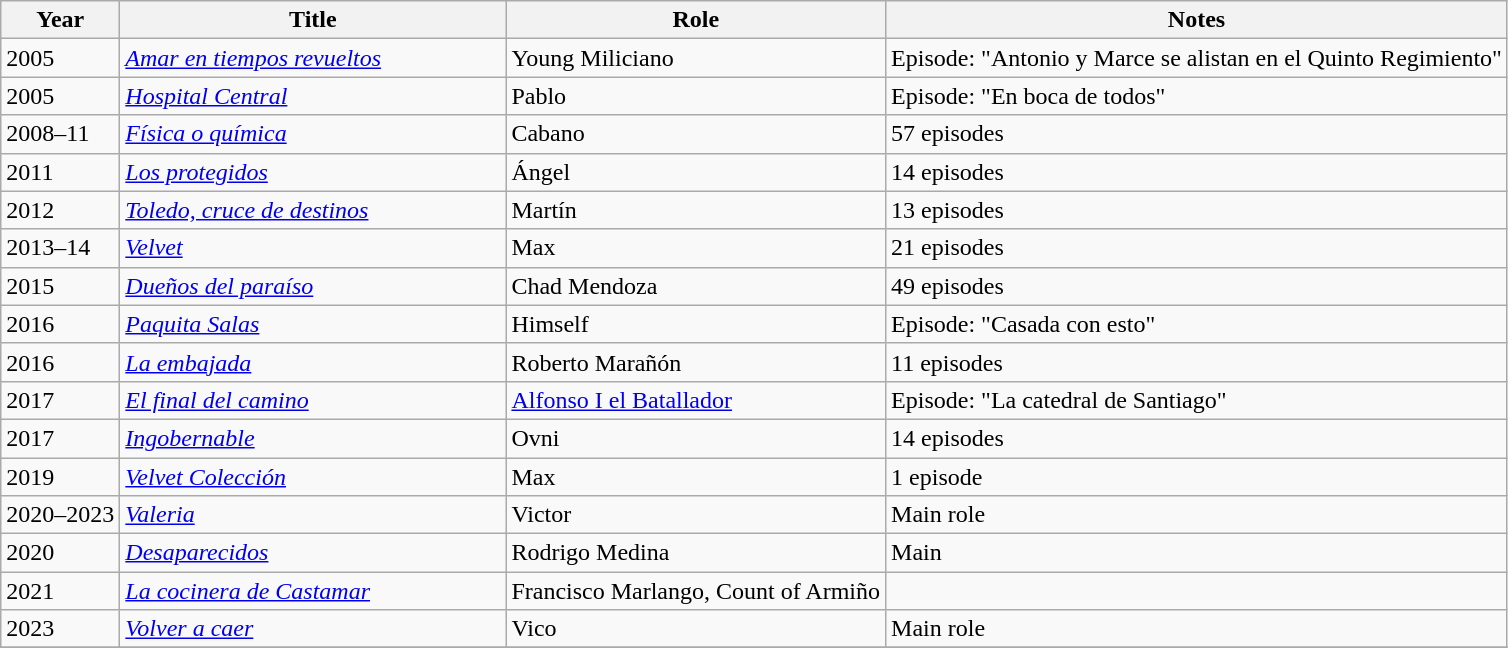<table class="wikitable sortable">
<tr>
<th width="72">Year</th>
<th width="250">Title</th>
<th>Role</th>
<th class="unsortable">Notes</th>
</tr>
<tr>
<td>2005</td>
<td><em><a href='#'>Amar en tiempos revueltos</a></em></td>
<td>Young Miliciano</td>
<td>Episode: "Antonio y Marce se alistan en el Quinto Regimiento"</td>
</tr>
<tr>
<td>2005</td>
<td><em><a href='#'>Hospital Central</a></em></td>
<td>Pablo</td>
<td>Episode: "En boca de todos"</td>
</tr>
<tr>
<td>2008–11</td>
<td><em><a href='#'>Física o química</a></em></td>
<td>Cabano</td>
<td>57 episodes</td>
</tr>
<tr>
<td>2011</td>
<td><em><a href='#'>Los protegidos</a></em></td>
<td>Ángel</td>
<td>14 episodes</td>
</tr>
<tr>
<td>2012</td>
<td><em><a href='#'>Toledo, cruce de destinos</a></em></td>
<td>Martín</td>
<td>13 episodes</td>
</tr>
<tr>
<td>2013–14</td>
<td><em><a href='#'>Velvet</a></em></td>
<td>Max</td>
<td>21 episodes</td>
</tr>
<tr>
<td>2015</td>
<td><em><a href='#'>Dueños del paraíso</a></em></td>
<td>Chad Mendoza</td>
<td>49 episodes</td>
</tr>
<tr>
<td>2016</td>
<td><em><a href='#'>Paquita Salas</a></em></td>
<td>Himself</td>
<td>Episode: "Casada con esto"</td>
</tr>
<tr>
<td>2016</td>
<td><em><a href='#'>La embajada</a></em></td>
<td>Roberto Marañón</td>
<td>11 episodes</td>
</tr>
<tr>
<td>2017</td>
<td><em><a href='#'>El final del camino</a></em></td>
<td><a href='#'>Alfonso I el Batallador</a></td>
<td>Episode: "La catedral de Santiago"</td>
</tr>
<tr>
<td>2017</td>
<td><em><a href='#'>Ingobernable</a></em></td>
<td>Ovni</td>
<td>14 episodes</td>
</tr>
<tr>
<td>2019</td>
<td><em><a href='#'>Velvet Colección</a></em></td>
<td>Max</td>
<td>1 episode</td>
</tr>
<tr>
<td>2020–2023</td>
<td><em><a href='#'>Valeria</a></em></td>
<td>Victor</td>
<td>Main role</td>
</tr>
<tr>
<td>2020</td>
<td><em><a href='#'>Desaparecidos</a></em></td>
<td>Rodrigo Medina</td>
<td>Main</td>
</tr>
<tr>
<td>2021</td>
<td><em><a href='#'>La cocinera de Castamar</a></em></td>
<td>Francisco Marlango, Count of Armiño</td>
<td></td>
</tr>
<tr>
<td>2023</td>
<td><em><a href='#'>Volver a caer</a></em></td>
<td>Vico</td>
<td>Main role</td>
</tr>
<tr>
</tr>
</table>
